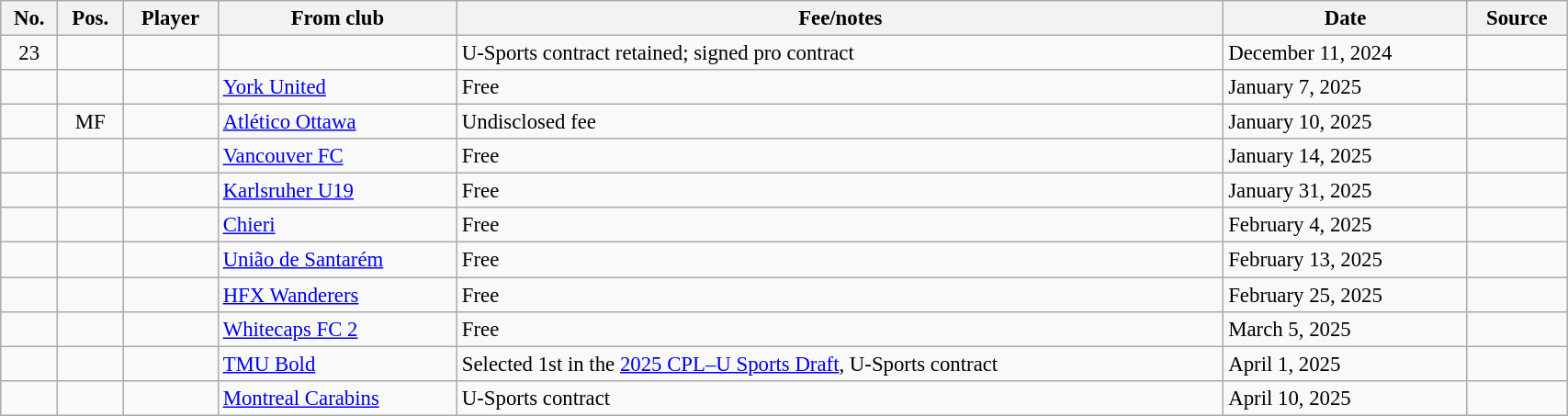<table class="wikitable sortable" style="width:90%; font-size:95%;">
<tr>
<th>No.</th>
<th>Pos.</th>
<th>Player</th>
<th>From club</th>
<th>Fee/notes</th>
<th>Date</th>
<th>Source</th>
</tr>
<tr>
<td align=center>23</td>
<td align=center></td>
<td></td>
<td></td>
<td>U-Sports contract retained; signed pro contract</td>
<td>December 11, 2024</td>
<td></td>
</tr>
<tr>
<td align=center></td>
<td align=center></td>
<td></td>
<td> <a href='#'>York United</a></td>
<td>Free</td>
<td>January 7, 2025</td>
<td></td>
</tr>
<tr>
<td align=center></td>
<td align=center>MF</td>
<td></td>
<td> <a href='#'>Atlético Ottawa</a></td>
<td>Undisclosed fee</td>
<td>January 10, 2025</td>
<td></td>
</tr>
<tr>
<td align=center></td>
<td align=center></td>
<td></td>
<td> <a href='#'>Vancouver FC</a></td>
<td>Free</td>
<td>January 14, 2025</td>
<td></td>
</tr>
<tr>
<td align=center></td>
<td align=center></td>
<td></td>
<td> <a href='#'>Karlsruher U19</a></td>
<td>Free</td>
<td>January 31, 2025</td>
<td></td>
</tr>
<tr>
<td align=center></td>
<td align=center></td>
<td></td>
<td> <a href='#'>Chieri</a></td>
<td>Free</td>
<td>February 4, 2025</td>
<td></td>
</tr>
<tr>
<td align=center></td>
<td align=center></td>
<td></td>
<td> <a href='#'>União de Santarém</a></td>
<td>Free</td>
<td>February 13, 2025</td>
<td></td>
</tr>
<tr>
<td align=center></td>
<td align=center></td>
<td></td>
<td> <a href='#'>HFX Wanderers</a></td>
<td>Free</td>
<td>February 25, 2025</td>
<td></td>
</tr>
<tr>
<td align=center></td>
<td align=center></td>
<td></td>
<td> <a href='#'>Whitecaps FC 2</a></td>
<td>Free</td>
<td>March 5, 2025</td>
<td></td>
</tr>
<tr>
<td align=center></td>
<td align=center></td>
<td></td>
<td> <a href='#'>TMU Bold</a></td>
<td>Selected 1st in the <a href='#'>2025 CPL–U Sports Draft</a>, U-Sports contract</td>
<td>April 1, 2025</td>
<td></td>
</tr>
<tr>
<td align=center></td>
<td align=center></td>
<td></td>
<td> <a href='#'>Montreal Carabins</a></td>
<td>U-Sports contract</td>
<td>April 10, 2025</td>
<td></td>
</tr>
</table>
